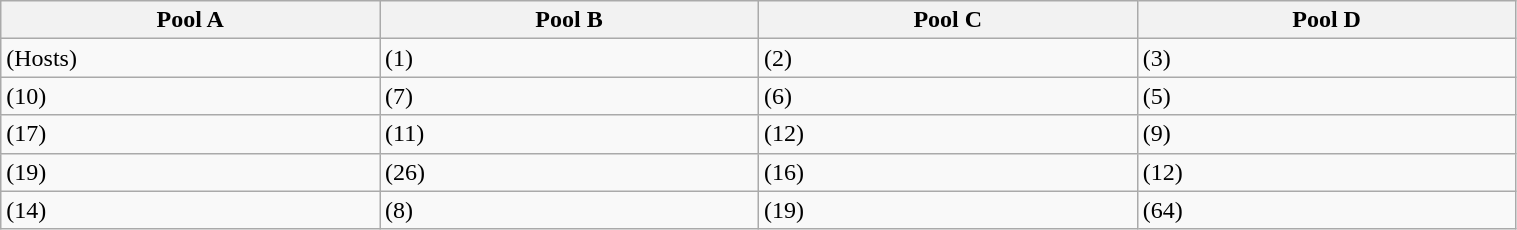<table class="wikitable" style="width:80%;">
<tr>
<th width=25%>Pool A</th>
<th width=25%>Pool B</th>
<th width=25%>Pool C</th>
<th width=25%>Pool D</th>
</tr>
<tr>
<td> (Hosts)</td>
<td> (1)</td>
<td> (2)</td>
<td> (3)</td>
</tr>
<tr>
<td> (10)</td>
<td> (7)</td>
<td> (6)</td>
<td> (5)</td>
</tr>
<tr>
<td> (17)</td>
<td> (11)</td>
<td> (12)</td>
<td> (9)</td>
</tr>
<tr>
<td> (19)</td>
<td> (26)</td>
<td> (16)</td>
<td> (12)</td>
</tr>
<tr>
<td> (14)</td>
<td> (8)</td>
<td> (19)</td>
<td> (64)</td>
</tr>
</table>
